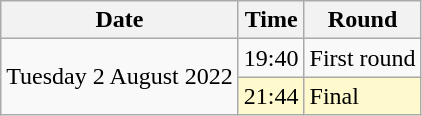<table class="wikitable">
<tr>
<th>Date</th>
<th>Time</th>
<th>Round</th>
</tr>
<tr>
<td rowspan=2>Tuesday 2 August 2022</td>
<td>19:40</td>
<td>First round</td>
</tr>
<tr>
<td style=background:lemonchiffon>21:44</td>
<td style=background:lemonchiffon>Final</td>
</tr>
</table>
